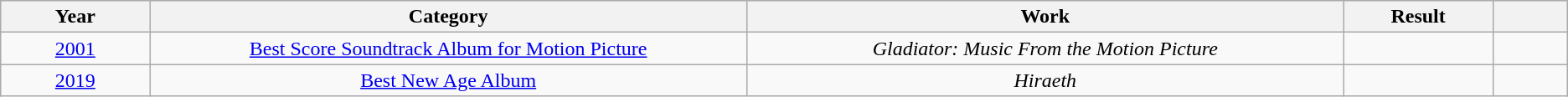<table class="wikitable">
<tr>
<th style="width:5%;">Year</th>
<th style="width:20%;">Category</th>
<th style="width:20%;">Work</th>
<th style="width:5%;">Result</th>
<th style="width:2.5%;"></th>
</tr>
<tr>
<td style="text-align:center;"><a href='#'>2001</a></td>
<td style="text-align:center;"><a href='#'>Best Score Soundtrack Album for Motion Picture</a></td>
<td style="text-align:center;"><em>Gladiator: Music From the Motion Picture</em></td>
<td></td>
<td style="text-align:center;"></td>
</tr>
<tr>
<td style="text-align:center;"><a href='#'>2019</a></td>
<td style="text-align:center;"><a href='#'>Best New Age Album</a></td>
<td style="text-align:center;"><em>Hiraeth</em></td>
<td></td>
<td style="text-align:center;"></td>
</tr>
</table>
